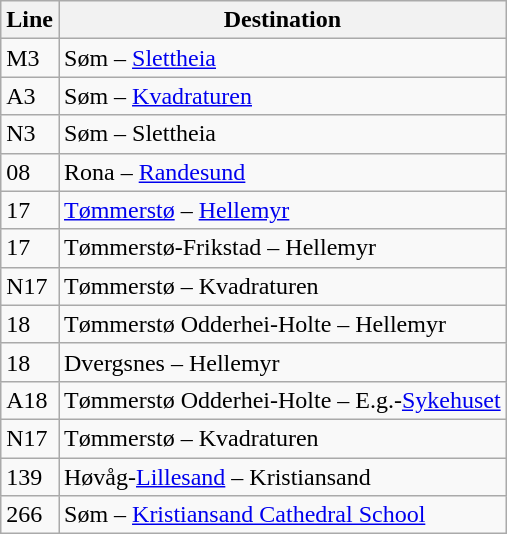<table class="wikitable sortable">
<tr>
<th>Line</th>
<th>Destination </th>
</tr>
<tr>
<td>M3</td>
<td>Søm – <a href='#'>Slettheia</a></td>
</tr>
<tr>
<td>A3</td>
<td>Søm – <a href='#'>Kvadraturen</a></td>
</tr>
<tr>
<td>N3</td>
<td>Søm – Slettheia</td>
</tr>
<tr>
<td>08</td>
<td>Rona – <a href='#'>Randesund</a></td>
</tr>
<tr>
<td>17</td>
<td><a href='#'>Tømmerstø</a> – <a href='#'>Hellemyr</a></td>
</tr>
<tr>
<td>17</td>
<td>Tømmerstø-Frikstad – Hellemyr</td>
</tr>
<tr>
<td>N17</td>
<td>Tømmerstø – Kvadraturen</td>
</tr>
<tr>
<td>18</td>
<td>Tømmerstø Odderhei-Holte – Hellemyr</td>
</tr>
<tr>
<td>18</td>
<td>Dvergsnes – Hellemyr</td>
</tr>
<tr>
<td>A18</td>
<td>Tømmerstø Odderhei-Holte – E.g.-<a href='#'>Sykehuset</a></td>
</tr>
<tr>
<td>N17</td>
<td>Tømmerstø – Kvadraturen</td>
</tr>
<tr>
<td>139</td>
<td>Høvåg-<a href='#'>Lillesand</a> – Kristiansand</td>
</tr>
<tr>
<td>266</td>
<td>Søm – <a href='#'>Kristiansand Cathedral School</a></td>
</tr>
</table>
